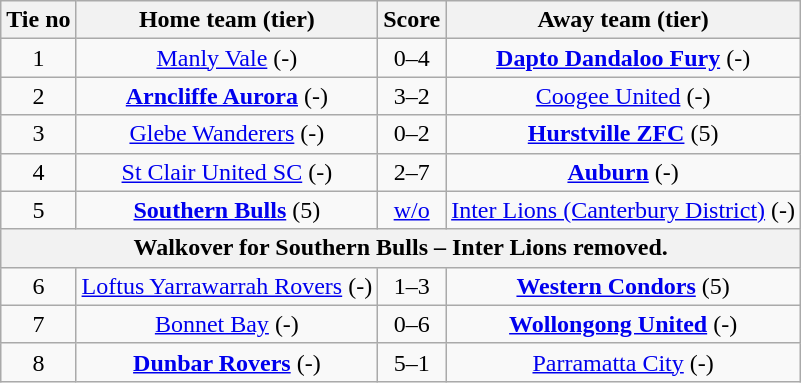<table class="wikitable" style="text-align:center">
<tr>
<th>Tie no</th>
<th>Home team (tier)</th>
<th>Score</th>
<th>Away team (tier)</th>
</tr>
<tr>
<td>1</td>
<td><a href='#'>Manly Vale</a> (-)</td>
<td>0–4</td>
<td><strong><a href='#'>Dapto Dandaloo Fury</a></strong> (-)</td>
</tr>
<tr>
<td>2</td>
<td><strong><a href='#'>Arncliffe Aurora</a></strong> (-)</td>
<td>3–2</td>
<td><a href='#'>Coogee United</a> (-)</td>
</tr>
<tr>
<td>3</td>
<td><a href='#'>Glebe Wanderers</a> (-)</td>
<td>0–2</td>
<td><strong><a href='#'>Hurstville ZFC</a></strong> (5)</td>
</tr>
<tr>
<td>4</td>
<td><a href='#'>St Clair United SC</a> (-)</td>
<td>2–7</td>
<td><strong><a href='#'>Auburn</a></strong>  (-)</td>
</tr>
<tr>
<td>5</td>
<td><strong><a href='#'>Southern Bulls</a></strong> (5)</td>
<td><a href='#'>w/o</a></td>
<td><a href='#'>Inter Lions (Canterbury District)</a> (-)</td>
</tr>
<tr>
<th colspan=4>Walkover for Southern Bulls – Inter Lions removed.</th>
</tr>
<tr>
<td>6</td>
<td><a href='#'>Loftus Yarrawarrah Rovers</a> (-)</td>
<td>1–3</td>
<td><strong><a href='#'>Western Condors</a></strong> (5)</td>
</tr>
<tr>
<td>7</td>
<td><a href='#'>Bonnet Bay</a> (-)</td>
<td>0–6</td>
<td><strong><a href='#'>Wollongong United</a></strong> (-)</td>
</tr>
<tr>
<td>8</td>
<td><strong><a href='#'>Dunbar Rovers</a></strong> (-)</td>
<td>5–1</td>
<td><a href='#'>Parramatta City</a> (-)</td>
</tr>
</table>
